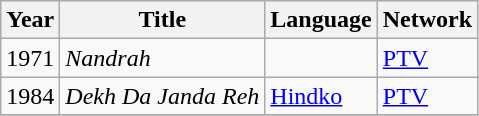<table class="wikitable sortable plainrowheaders">
<tr style="text-align:center;">
<th scope="col">Year</th>
<th scope="col">Title</th>
<th scope="col">Language</th>
<th scope="col">Network</th>
</tr>
<tr>
<td>1971</td>
<td><em>Nandrah</em></td>
<td></td>
<td><a href='#'>PTV</a></td>
</tr>
<tr>
<td>1984</td>
<td><em>Dekh Da Janda Reh</em></td>
<td><a href='#'>Hindko</a></td>
<td><a href='#'>PTV</a></td>
</tr>
<tr>
</tr>
</table>
